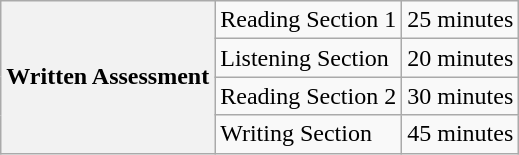<table class="wikitable">
<tr>
<th rowspan="4">Written Assessment</th>
<td>Reading Section 1</td>
<td>25 minutes</td>
</tr>
<tr>
<td>Listening Section</td>
<td>20 minutes</td>
</tr>
<tr>
<td>Reading Section 2</td>
<td>30 minutes</td>
</tr>
<tr>
<td>Writing Section</td>
<td>45 minutes</td>
</tr>
</table>
